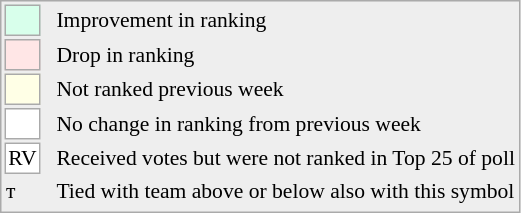<table style="font-size:90%; border:1px solid #aaa; white-space:nowrap; background:#eee;">
<tr>
<td style="background:#d8ffeb; width:20px; border:1px solid #aaa;"> </td>
<td rowspan=6> </td>
<td>Improvement in ranking</td>
</tr>
<tr>
<td style="background:#ffe6e6; width:20px; border:1px solid #aaa;"> </td>
<td>Drop in ranking</td>
</tr>
<tr>
<td style="background:#ffffe6; width:20px; border:1px solid #aaa;"> </td>
<td>Not ranked previous week</td>
</tr>
<tr>
<td style="background:#fff; width:20px; border:1px solid #aaa;"> </td>
<td>No change in ranking from previous week</td>
</tr>
<tr>
<td style="text-align:center; width:20px; border:1px solid #aaa; background:white;">RV</td>
<td>Received votes but were not ranked in Top 25 of poll</td>
</tr>
<tr>
<td>т</td>
<td>Tied with team above or below also with this symbol</td>
</tr>
<tr>
</tr>
</table>
